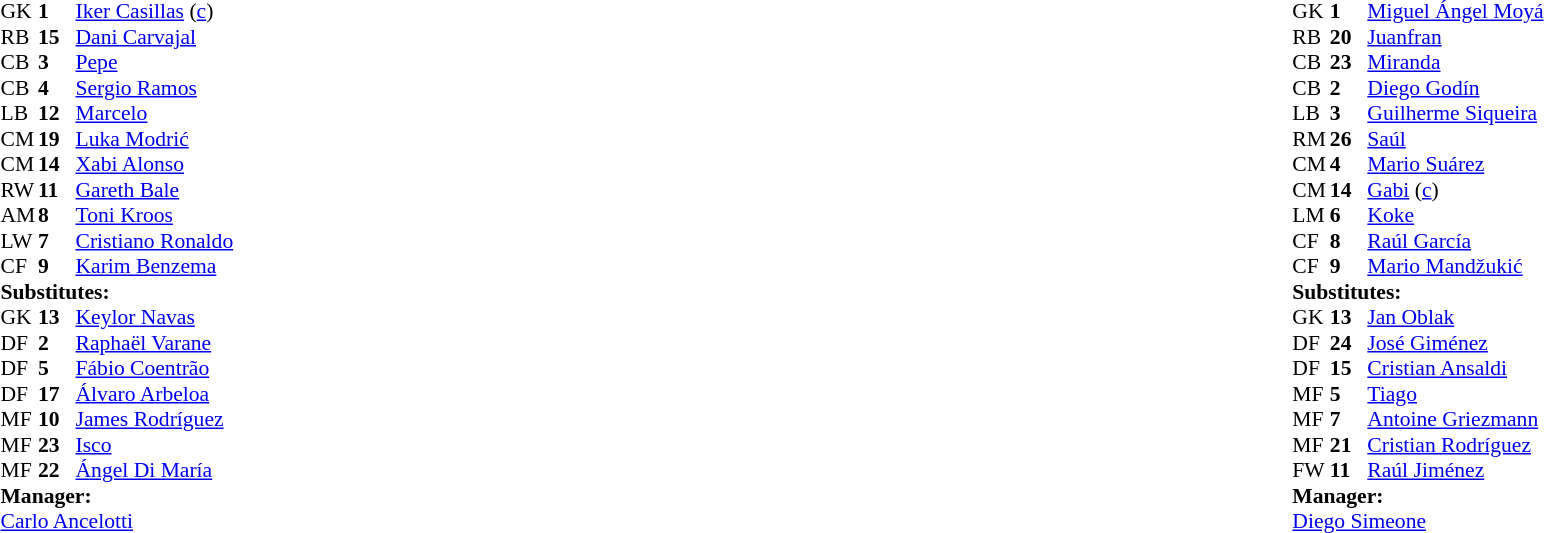<table style="width:100%">
<tr>
<td style="vertical-align:top; width:40%"><br><table style="font-size: 90%" cellspacing="0" cellpadding="0">
<tr>
<th width=25></th>
<th width=25></th>
</tr>
<tr>
<td>GK</td>
<td><strong>1</strong></td>
<td> <a href='#'>Iker Casillas</a> (<a href='#'>c</a>)</td>
</tr>
<tr>
<td>RB</td>
<td><strong>15</strong></td>
<td> <a href='#'>Dani Carvajal</a></td>
</tr>
<tr>
<td>CB</td>
<td><strong>3</strong></td>
<td> <a href='#'>Pepe</a></td>
</tr>
<tr>
<td>CB</td>
<td><strong>4</strong></td>
<td> <a href='#'>Sergio Ramos</a></td>
<td></td>
</tr>
<tr>
<td>LB</td>
<td><strong>12</strong></td>
<td> <a href='#'>Marcelo</a></td>
</tr>
<tr>
<td>CM</td>
<td><strong>19</strong></td>
<td> <a href='#'>Luka Modrić</a></td>
<td></td>
<td></td>
</tr>
<tr>
<td>CM</td>
<td><strong>14</strong></td>
<td> <a href='#'>Xabi Alonso</a></td>
<td></td>
</tr>
<tr>
<td>RW</td>
<td><strong>11</strong></td>
<td> <a href='#'>Gareth Bale</a></td>
</tr>
<tr>
<td>AM</td>
<td><strong>8</strong></td>
<td> <a href='#'>Toni Kroos</a></td>
</tr>
<tr>
<td>LW</td>
<td><strong>7</strong></td>
<td> <a href='#'>Cristiano Ronaldo</a></td>
</tr>
<tr>
<td>CF</td>
<td><strong>9</strong></td>
<td> <a href='#'>Karim Benzema</a></td>
<td></td>
<td></td>
</tr>
<tr>
<td colspan=3><strong>Substitutes:</strong></td>
</tr>
<tr>
<td>GK</td>
<td><strong>13</strong></td>
<td> <a href='#'>Keylor Navas</a></td>
</tr>
<tr>
<td>DF</td>
<td><strong>2</strong></td>
<td> <a href='#'>Raphaël Varane</a></td>
</tr>
<tr>
<td>DF</td>
<td><strong>5</strong></td>
<td> <a href='#'>Fábio Coentrão</a></td>
</tr>
<tr>
<td>DF</td>
<td><strong>17</strong></td>
<td> <a href='#'>Álvaro Arbeloa</a></td>
</tr>
<tr>
<td>MF</td>
<td><strong>10</strong></td>
<td> <a href='#'>James Rodríguez</a></td>
<td></td>
<td></td>
</tr>
<tr>
<td>MF</td>
<td><strong>23</strong></td>
<td> <a href='#'>Isco</a></td>
</tr>
<tr>
<td>MF</td>
<td><strong>22</strong></td>
<td> <a href='#'>Ángel Di María</a></td>
<td></td>
<td></td>
</tr>
<tr>
<td colspan=3><strong>Manager:</strong></td>
</tr>
<tr>
<td colspan=4> <a href='#'>Carlo Ancelotti</a></td>
</tr>
</table>
</td>
<td valign="top"></td>
<td style="vertical-align:top; width:50%"><br><table cellspacing="0" cellpadding="0" style="font-size:90%; margin:auto">
<tr>
<th width=25></th>
<th width=25></th>
</tr>
<tr>
<td>GK</td>
<td><strong>1</strong></td>
<td> <a href='#'>Miguel Ángel Moyá</a></td>
</tr>
<tr>
<td>RB</td>
<td><strong>20</strong></td>
<td> <a href='#'>Juanfran</a></td>
</tr>
<tr>
<td>CB</td>
<td><strong>23</strong></td>
<td> <a href='#'>Miranda</a></td>
</tr>
<tr>
<td>CB</td>
<td><strong>2</strong></td>
<td> <a href='#'>Diego Godín</a></td>
</tr>
<tr>
<td>LB</td>
<td><strong>3</strong></td>
<td> <a href='#'>Guilherme Siqueira</a></td>
<td></td>
<td></td>
</tr>
<tr>
<td>RM</td>
<td><strong>26</strong></td>
<td> <a href='#'>Saúl</a></td>
<td></td>
<td></td>
</tr>
<tr>
<td>CM</td>
<td><strong>4</strong></td>
<td> <a href='#'>Mario Suárez</a></td>
<td></td>
</tr>
<tr>
<td>CM</td>
<td><strong>14</strong></td>
<td> <a href='#'>Gabi</a> (<a href='#'>c</a>)</td>
</tr>
<tr>
<td>LM</td>
<td><strong>6</strong></td>
<td> <a href='#'>Koke</a></td>
<td></td>
</tr>
<tr>
<td>CF</td>
<td><strong>8</strong></td>
<td> <a href='#'>Raúl García</a></td>
<td></td>
</tr>
<tr>
<td>CF</td>
<td><strong>9</strong></td>
<td> <a href='#'>Mario Mandžukić</a></td>
<td></td>
<td></td>
</tr>
<tr>
<td colspan=3><strong>Substitutes:</strong></td>
</tr>
<tr>
<td>GK</td>
<td><strong>13</strong></td>
<td> <a href='#'>Jan Oblak</a></td>
</tr>
<tr>
<td>DF</td>
<td><strong>24</strong></td>
<td> <a href='#'>José Giménez</a></td>
</tr>
<tr>
<td>DF</td>
<td><strong>15</strong></td>
<td> <a href='#'>Cristian Ansaldi</a></td>
<td></td>
<td></td>
</tr>
<tr>
<td>MF</td>
<td><strong>5</strong></td>
<td> <a href='#'>Tiago</a></td>
</tr>
<tr>
<td>MF</td>
<td><strong>7</strong></td>
<td> <a href='#'>Antoine Griezmann</a></td>
<td></td>
<td></td>
</tr>
<tr>
<td>MF</td>
<td><strong>21</strong></td>
<td> <a href='#'>Cristian Rodríguez</a></td>
</tr>
<tr>
<td>FW</td>
<td><strong>11</strong></td>
<td> <a href='#'>Raúl Jiménez</a></td>
<td></td>
<td></td>
</tr>
<tr>
<td colspan=3><strong>Manager:</strong></td>
</tr>
<tr>
<td colspan=3> <a href='#'>Diego Simeone</a></td>
</tr>
</table>
</td>
</tr>
</table>
